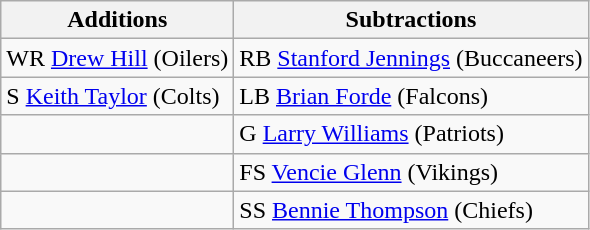<table class="wikitable">
<tr>
<th>Additions</th>
<th>Subtractions</th>
</tr>
<tr>
<td>WR <a href='#'>Drew Hill</a> (Oilers)</td>
<td>RB <a href='#'>Stanford Jennings</a> (Buccaneers)</td>
</tr>
<tr>
<td>S <a href='#'>Keith Taylor</a> (Colts)</td>
<td>LB <a href='#'>Brian Forde</a> (Falcons)</td>
</tr>
<tr>
<td></td>
<td>G <a href='#'>Larry Williams</a> (Patriots)</td>
</tr>
<tr>
<td></td>
<td>FS <a href='#'>Vencie Glenn</a> (Vikings)</td>
</tr>
<tr>
<td></td>
<td>SS <a href='#'>Bennie Thompson</a> (Chiefs)</td>
</tr>
</table>
